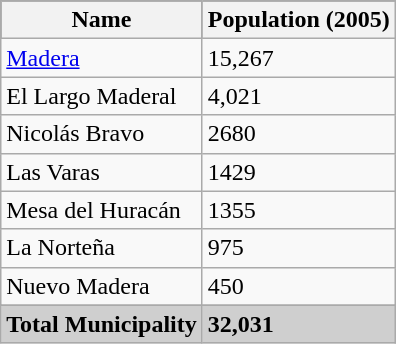<table class="wikitable">
<tr style="background:#000000; color:black;">
<th><strong>Name</strong></th>
<th><strong>Population (2005)</strong></th>
</tr>
<tr>
<td><a href='#'>Madera</a></td>
<td>15,267</td>
</tr>
<tr>
<td>El Largo Maderal</td>
<td>4,021</td>
</tr>
<tr>
<td>Nicolás Bravo</td>
<td>2680</td>
</tr>
<tr>
<td>Las Varas</td>
<td>1429</td>
</tr>
<tr>
<td>Mesa del Huracán</td>
<td>1355</td>
</tr>
<tr>
<td>La Norteña</td>
<td>975</td>
</tr>
<tr>
<td>Nuevo Madera</td>
<td>450</td>
</tr>
<tr>
</tr>
<tr style="background:#CFCFCF;">
<td><strong>Total Municipality</strong></td>
<td><strong>32,031</strong></td>
</tr>
</table>
